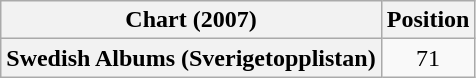<table class="wikitable plainrowheaders" style="text-align:center">
<tr>
<th scope="col">Chart (2007)</th>
<th scope="col">Position</th>
</tr>
<tr>
<th scope="row">Swedish Albums (Sverigetopplistan)</th>
<td>71</td>
</tr>
</table>
